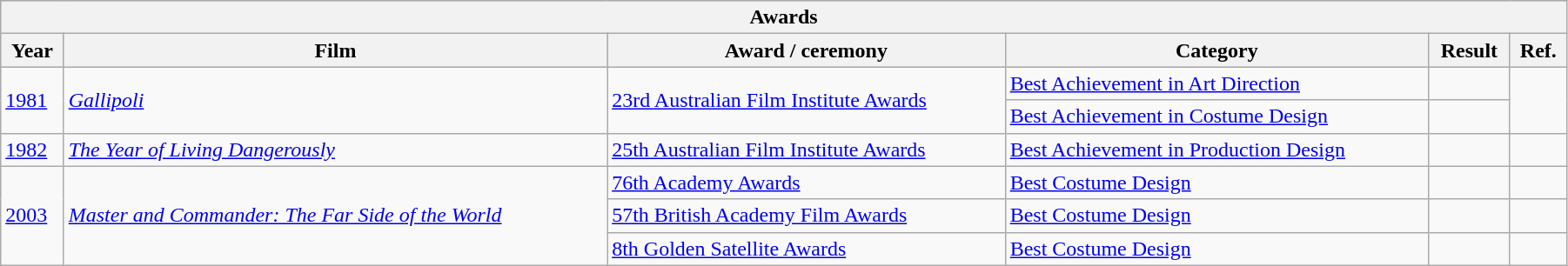<table class="wikitable sortable" style="width:95%;">
<tr style="background:#ccc; text-align:center;">
<th colspan="6">Awards</th>
</tr>
<tr style="background:#ccc; text-align:center;">
<th>Year</th>
<th>Film</th>
<th>Award / ceremony</th>
<th>Category</th>
<th>Result</th>
<th>Ref.</th>
</tr>
<tr>
<td rowspan="2"><a href='#'>1981</a></td>
<td rowspan="2"><em><a href='#'>Gallipoli</a></em></td>
<td rowspan="2"><a href='#'>23rd Australian Film Institute Awards</a></td>
<td><a href='#'>Best Achievement in Art Direction</a> </td>
<td></td>
<td rowspan="2"></td>
</tr>
<tr>
<td><a href='#'>Best Achievement in Costume Design</a> </td>
<td></td>
</tr>
<tr>
<td><a href='#'>1982</a></td>
<td><em><a href='#'>The Year of Living Dangerously</a></em></td>
<td><a href='#'>25th Australian Film Institute Awards</a></td>
<td><a href='#'>Best Achievement in Production Design</a> </td>
<td></td>
<td></td>
</tr>
<tr>
<td rowspan="3"><a href='#'>2003</a></td>
<td rowspan="3"><em><a href='#'>Master and Commander: The Far Side of the World</a></em></td>
<td><a href='#'>76th Academy Awards</a></td>
<td><a href='#'>Best Costume Design</a></td>
<td></td>
<td></td>
</tr>
<tr>
<td><a href='#'>57th British Academy Film Awards</a></td>
<td><a href='#'>Best Costume Design</a></td>
<td></td>
<td></td>
</tr>
<tr>
<td><a href='#'>8th Golden Satellite Awards</a></td>
<td><a href='#'>Best Costume Design</a></td>
<td></td>
<td></td>
</tr>
</table>
